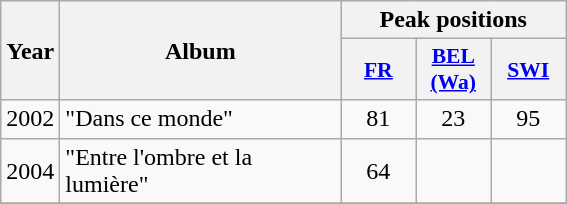<table class="wikitable">
<tr>
<th align="center" rowspan="2" width="10">Year</th>
<th align="center" rowspan="2" width="180">Album</th>
<th align="center" colspan="3" width="20">Peak positions</th>
</tr>
<tr>
<th scope="col" style="width:3em;font-size:90%;"><a href='#'>FR</a><br></th>
<th scope="col" style="width:3em;font-size:90%;"><a href='#'>BEL <br>(Wa)</a><br></th>
<th scope="col" style="width:3em;font-size:90%;"><a href='#'>SWI</a><br></th>
</tr>
<tr>
<td style="text-align:center;">2002</td>
<td>"Dans ce monde"</td>
<td style="text-align:center;">81</td>
<td style="text-align:center;">23</td>
<td style="text-align:center;">95</td>
</tr>
<tr>
<td style="text-align:center;">2004</td>
<td>"Entre l'ombre et la lumière"</td>
<td style="text-align:center;">64</td>
<td style="text-align:center;"></td>
<td style="text-align:center;"></td>
</tr>
<tr>
</tr>
</table>
